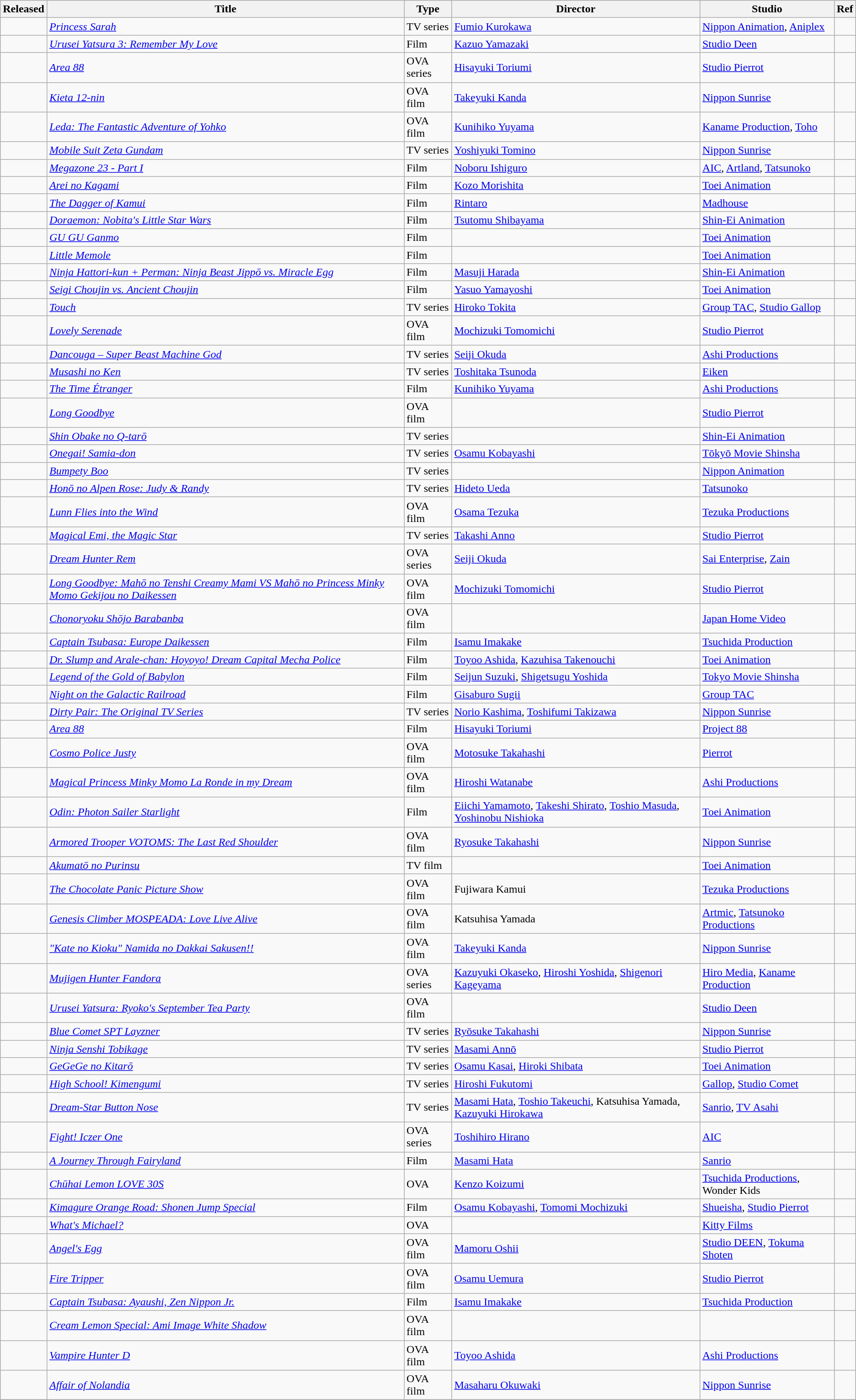<table class="wikitable sortable" border="1">
<tr>
<th>Released</th>
<th>Title</th>
<th>Type</th>
<th>Director</th>
<th>Studio</th>
<th>Ref</th>
</tr>
<tr>
<td></td>
<td><em><a href='#'>Princess Sarah</a></em></td>
<td>TV series</td>
<td><a href='#'>Fumio Kurokawa</a></td>
<td><a href='#'>Nippon Animation</a>, <a href='#'>Aniplex</a></td>
<td></td>
</tr>
<tr>
<td></td>
<td><em><a href='#'>Urusei Yatsura 3: Remember My Love</a></em></td>
<td>Film</td>
<td><a href='#'>Kazuo Yamazaki</a></td>
<td><a href='#'>Studio Deen</a></td>
<td></td>
</tr>
<tr>
<td></td>
<td><em><a href='#'>Area 88</a></em></td>
<td>OVA series</td>
<td><a href='#'>Hisayuki Toriumi</a></td>
<td><a href='#'>Studio Pierrot</a></td>
<td></td>
</tr>
<tr>
<td></td>
<td><em><a href='#'>Kieta 12-nin</a></em></td>
<td>OVA film</td>
<td><a href='#'>Takeyuki Kanda</a></td>
<td><a href='#'>Nippon Sunrise</a></td>
<td></td>
</tr>
<tr>
<td></td>
<td><em><a href='#'>Leda: The Fantastic Adventure of Yohko</a></em></td>
<td>OVA film</td>
<td><a href='#'>Kunihiko Yuyama</a></td>
<td><a href='#'>Kaname Production</a>, <a href='#'>Toho</a></td>
<td></td>
</tr>
<tr>
<td></td>
<td><em><a href='#'>Mobile Suit Zeta Gundam</a></em></td>
<td>TV series</td>
<td><a href='#'>Yoshiyuki Tomino</a></td>
<td><a href='#'>Nippon Sunrise</a></td>
<td></td>
</tr>
<tr>
<td></td>
<td><em><a href='#'>Megazone 23 - Part I</a></em></td>
<td>Film</td>
<td><a href='#'>Noboru Ishiguro</a></td>
<td><a href='#'>AIC</a>, <a href='#'>Artland</a>, <a href='#'>Tatsunoko</a></td>
<td></td>
</tr>
<tr>
<td></td>
<td><em><a href='#'>Arei no Kagami</a></em></td>
<td>Film</td>
<td><a href='#'>Kozo Morishita</a></td>
<td><a href='#'>Toei Animation</a></td>
<td></td>
</tr>
<tr>
<td></td>
<td><em><a href='#'>The Dagger of Kamui</a></em></td>
<td>Film</td>
<td><a href='#'>Rintaro</a></td>
<td><a href='#'>Madhouse</a></td>
<td></td>
</tr>
<tr>
<td></td>
<td><em><a href='#'>Doraemon: Nobita's Little Star Wars</a></em></td>
<td>Film</td>
<td><a href='#'>Tsutomu Shibayama</a></td>
<td><a href='#'>Shin-Ei Animation</a></td>
<td></td>
</tr>
<tr>
<td></td>
<td><em><a href='#'>GU GU Ganmo</a></em></td>
<td>Film</td>
<td></td>
<td><a href='#'>Toei Animation</a></td>
<td></td>
</tr>
<tr>
<td></td>
<td><em><a href='#'>Little Memole</a></em></td>
<td>Film</td>
<td></td>
<td><a href='#'>Toei Animation</a></td>
<td></td>
</tr>
<tr>
<td></td>
<td><em><a href='#'>Ninja Hattori-kun + Perman: Ninja Beast Jippō vs. Miracle Egg</a></em></td>
<td>Film</td>
<td><a href='#'>Masuji Harada</a></td>
<td><a href='#'>Shin-Ei Animation</a></td>
<td></td>
</tr>
<tr>
<td></td>
<td><em><a href='#'>Seigi Choujin vs. Ancient Choujin</a></em></td>
<td>Film</td>
<td><a href='#'>Yasuo Yamayoshi</a></td>
<td><a href='#'>Toei Animation</a></td>
<td></td>
</tr>
<tr>
<td></td>
<td><em><a href='#'>Touch</a></em></td>
<td>TV series</td>
<td><a href='#'>Hiroko Tokita</a></td>
<td><a href='#'>Group TAC</a>, <a href='#'>Studio Gallop</a></td>
<td></td>
</tr>
<tr>
<td></td>
<td><em><a href='#'>Lovely Serenade</a></em></td>
<td>OVA film</td>
<td><a href='#'>Mochizuki Tomomichi</a></td>
<td><a href='#'>Studio Pierrot</a></td>
<td></td>
</tr>
<tr>
<td></td>
<td><em><a href='#'>Dancouga – Super Beast Machine God</a></em></td>
<td>TV series</td>
<td><a href='#'>Seiji Okuda</a></td>
<td><a href='#'>Ashi Productions</a></td>
<td></td>
</tr>
<tr>
<td></td>
<td><em><a href='#'>Musashi no Ken</a></em></td>
<td>TV series</td>
<td><a href='#'>Toshitaka Tsunoda</a></td>
<td><a href='#'>Eiken</a></td>
<td></td>
</tr>
<tr>
<td></td>
<td><em><a href='#'>The Time Étranger</a></em></td>
<td>Film</td>
<td><a href='#'>Kunihiko Yuyama</a></td>
<td><a href='#'>Ashi Productions</a></td>
<td></td>
</tr>
<tr>
<td></td>
<td><em><a href='#'>Long Goodbye</a></em></td>
<td>OVA film</td>
<td></td>
<td><a href='#'>Studio Pierrot</a></td>
<td></td>
</tr>
<tr>
<td></td>
<td><em><a href='#'>Shin Obake no Q-tarō</a></em></td>
<td>TV series</td>
<td></td>
<td><a href='#'>Shin-Ei Animation</a></td>
<td></td>
</tr>
<tr>
<td></td>
<td><em><a href='#'>Onegai! Samia-don</a></em></td>
<td>TV series</td>
<td><a href='#'>Osamu Kobayashi</a></td>
<td><a href='#'>Tōkyō Movie Shinsha</a></td>
<td></td>
</tr>
<tr>
<td></td>
<td><em><a href='#'>Bumpety Boo</a></em></td>
<td>TV series</td>
<td></td>
<td><a href='#'>Nippon Animation</a></td>
<td></td>
</tr>
<tr>
<td></td>
<td><em><a href='#'>Honō no Alpen Rose: Judy & Randy</a></em></td>
<td>TV series</td>
<td><a href='#'>Hideto Ueda</a></td>
<td><a href='#'>Tatsunoko</a></td>
<td></td>
</tr>
<tr>
<td></td>
<td><em><a href='#'>Lunn Flies into the Wind</a></em></td>
<td>OVA film</td>
<td><a href='#'>Osama Tezuka</a></td>
<td><a href='#'>Tezuka Productions</a></td>
<td></td>
</tr>
<tr>
<td></td>
<td><em><a href='#'>Magical Emi, the Magic Star</a></em></td>
<td>TV series</td>
<td><a href='#'>Takashi Anno</a></td>
<td><a href='#'>Studio Pierrot</a></td>
<td></td>
</tr>
<tr>
<td></td>
<td><em><a href='#'>Dream Hunter Rem</a></em></td>
<td>OVA series</td>
<td><a href='#'>Seiji Okuda</a></td>
<td><a href='#'>Sai Enterprise</a>, <a href='#'>Zain</a></td>
<td></td>
</tr>
<tr>
<td></td>
<td><em><a href='#'>Long Goodbye: Mahō no Tenshi Creamy Mami VS Mahō no Princess Minky Momo Gekijou no Daikessen</a></em></td>
<td>OVA film</td>
<td><a href='#'>Mochizuki Tomomichi</a></td>
<td><a href='#'>Studio Pierrot</a></td>
<td></td>
</tr>
<tr>
<td></td>
<td><em><a href='#'>Chonoryoku Shōjo Barabanba</a></em></td>
<td>OVA film</td>
<td></td>
<td><a href='#'>Japan Home Video</a></td>
<td></td>
</tr>
<tr>
<td></td>
<td><em><a href='#'>Captain Tsubasa: Europe Daikessen</a></em></td>
<td>Film</td>
<td><a href='#'>Isamu Imakake</a></td>
<td><a href='#'>Tsuchida Production</a></td>
<td></td>
</tr>
<tr>
<td></td>
<td><em><a href='#'>Dr. Slump and Arale-chan: Hoyoyo! Dream Capital Mecha Police</a></em></td>
<td>Film</td>
<td><a href='#'>Toyoo Ashida</a>, <a href='#'>Kazuhisa Takenouchi</a></td>
<td><a href='#'>Toei Animation</a></td>
<td></td>
</tr>
<tr>
<td></td>
<td><em><a href='#'>Legend of the Gold of Babylon</a></em></td>
<td>Film</td>
<td><a href='#'>Seijun Suzuki</a>, <a href='#'>Shigetsugu Yoshida</a></td>
<td><a href='#'>Tokyo Movie Shinsha</a></td>
<td></td>
</tr>
<tr>
<td></td>
<td><em><a href='#'>Night on the Galactic Railroad</a></em></td>
<td>Film</td>
<td><a href='#'>Gisaburo Sugii</a></td>
<td><a href='#'>Group TAC</a></td>
<td></td>
</tr>
<tr>
<td></td>
<td><em><a href='#'>Dirty Pair: The Original TV Series</a></em></td>
<td>TV series</td>
<td><a href='#'>Norio Kashima</a>, <a href='#'>Toshifumi Takizawa</a></td>
<td><a href='#'>Nippon Sunrise</a></td>
<td></td>
</tr>
<tr>
<td></td>
<td><em><a href='#'>Area 88</a></em></td>
<td>Film</td>
<td><a href='#'>Hisayuki Toriumi</a></td>
<td><a href='#'>Project 88</a></td>
<td></td>
</tr>
<tr>
<td></td>
<td><em><a href='#'>Cosmo Police Justy</a></em></td>
<td>OVA film</td>
<td><a href='#'>Motosuke Takahashi</a></td>
<td><a href='#'>Pierrot</a></td>
<td></td>
</tr>
<tr>
<td></td>
<td><em><a href='#'>Magical Princess Minky Momo La Ronde in my Dream</a></em></td>
<td>OVA film</td>
<td><a href='#'>Hiroshi Watanabe</a></td>
<td><a href='#'>Ashi Productions</a></td>
<td></td>
</tr>
<tr>
<td></td>
<td><em><a href='#'>Odin: Photon Sailer Starlight</a></em></td>
<td>Film</td>
<td><a href='#'>Eiichi Yamamoto</a>, <a href='#'>Takeshi Shirato</a>, <a href='#'>Toshio Masuda</a>, <a href='#'>Yoshinobu Nishioka</a></td>
<td><a href='#'>Toei Animation</a></td>
<td></td>
</tr>
<tr>
<td></td>
<td><em><a href='#'>Armored Trooper VOTOMS: The Last Red Shoulder</a></em></td>
<td>OVA film</td>
<td><a href='#'>Ryosuke Takahashi</a></td>
<td><a href='#'>Nippon Sunrise</a></td>
<td></td>
</tr>
<tr>
<td></td>
<td><em><a href='#'>Akumatō no Purinsu</a></em></td>
<td>TV film</td>
<td></td>
<td><a href='#'>Toei Animation</a></td>
<td></td>
</tr>
<tr>
<td></td>
<td><em><a href='#'>The Chocolate Panic Picture Show</a></em></td>
<td>OVA film</td>
<td>Fujiwara Kamui</td>
<td><a href='#'>Tezuka Productions</a></td>
<td></td>
</tr>
<tr>
<td></td>
<td><em><a href='#'>Genesis Climber MOSPEADA: Love Live Alive</a></em></td>
<td>OVA film</td>
<td>Katsuhisa Yamada</td>
<td><a href='#'>Artmic</a>, <a href='#'>Tatsunoko Productions</a></td>
<td></td>
</tr>
<tr>
<td></td>
<td><em><a href='#'>"Kate no Kioku" Namida no Dakkai Sakusen!!</a></em></td>
<td>OVA film</td>
<td><a href='#'>Takeyuki Kanda</a></td>
<td><a href='#'>Nippon Sunrise</a></td>
<td></td>
</tr>
<tr>
<td></td>
<td><em><a href='#'>Mujigen Hunter Fandora</a></em></td>
<td>OVA series</td>
<td><a href='#'>Kazuyuki Okaseko</a>, <a href='#'>Hiroshi Yoshida</a>, <a href='#'>Shigenori Kageyama</a></td>
<td><a href='#'>Hiro Media</a>, <a href='#'>Kaname Production</a></td>
<td></td>
</tr>
<tr>
<td></td>
<td><em><a href='#'>Urusei Yatsura: Ryoko's September Tea Party</a></em></td>
<td>OVA film</td>
<td></td>
<td><a href='#'>Studio Deen</a></td>
<td></td>
</tr>
<tr>
<td></td>
<td><em><a href='#'>Blue Comet SPT Layzner</a></em></td>
<td>TV series</td>
<td><a href='#'>Ryōsuke Takahashi</a></td>
<td><a href='#'>Nippon Sunrise</a></td>
<td></td>
</tr>
<tr>
<td></td>
<td><em><a href='#'>Ninja Senshi Tobikage</a></em></td>
<td>TV series</td>
<td><a href='#'>Masami Annō</a></td>
<td><a href='#'>Studio Pierrot</a></td>
<td></td>
</tr>
<tr>
<td></td>
<td><em><a href='#'>GeGeGe no Kitarō</a></em></td>
<td>TV series</td>
<td><a href='#'>Osamu Kasai</a>, <a href='#'>Hiroki Shibata</a></td>
<td><a href='#'>Toei Animation</a></td>
<td></td>
</tr>
<tr>
<td></td>
<td><em><a href='#'>High School! Kimengumi</a></em></td>
<td>TV series</td>
<td><a href='#'>Hiroshi Fukutomi</a></td>
<td><a href='#'>Gallop</a>, <a href='#'>Studio Comet</a></td>
<td></td>
</tr>
<tr>
<td></td>
<td><em><a href='#'>Dream-Star Button Nose</a></em></td>
<td>TV series</td>
<td><a href='#'>Masami Hata</a>, <a href='#'>Toshio Takeuchi</a>, Katsuhisa Yamada, <a href='#'>Kazuyuki Hirokawa</a></td>
<td><a href='#'>Sanrio</a>, <a href='#'>TV Asahi</a></td>
<td></td>
</tr>
<tr>
<td></td>
<td><em><a href='#'>Fight! Iczer One</a></em></td>
<td>OVA series</td>
<td><a href='#'>Toshihiro Hirano</a></td>
<td><a href='#'>AIC</a></td>
<td></td>
</tr>
<tr>
<td></td>
<td><em><a href='#'>A Journey Through Fairyland</a></em></td>
<td>Film</td>
<td><a href='#'>Masami Hata</a></td>
<td><a href='#'>Sanrio</a></td>
<td></td>
</tr>
<tr>
<td></td>
<td><em><a href='#'>Chūhai Lemon LOVE 30S</a></em></td>
<td>OVA</td>
<td><a href='#'>Kenzo Koizumi</a></td>
<td><a href='#'>Tsuchida Productions</a>, Wonder Kids</td>
<td></td>
</tr>
<tr>
<td></td>
<td><em><a href='#'>Kimagure Orange Road: Shonen Jump Special</a></em></td>
<td>Film</td>
<td><a href='#'>Osamu Kobayashi</a>, <a href='#'>Tomomi Mochizuki</a></td>
<td><a href='#'>Shueisha</a>, <a href='#'>Studio Pierrot</a></td>
<td></td>
</tr>
<tr>
<td></td>
<td><em><a href='#'>What's Michael?</a></em></td>
<td>OVA</td>
<td></td>
<td><a href='#'>Kitty Films</a></td>
<td></td>
</tr>
<tr>
<td></td>
<td><em><a href='#'>Angel's Egg</a></em></td>
<td>OVA film</td>
<td><a href='#'>Mamoru Oshii</a></td>
<td><a href='#'>Studio DEEN</a>, <a href='#'>Tokuma Shoten</a></td>
<td></td>
</tr>
<tr>
<td></td>
<td><em><a href='#'>Fire Tripper</a></em></td>
<td>OVA film</td>
<td><a href='#'>Osamu Uemura</a></td>
<td><a href='#'>Studio Pierrot</a></td>
<td></td>
</tr>
<tr>
<td></td>
<td><em><a href='#'>Captain Tsubasa: Ayaushi, Zen Nippon Jr.</a></em></td>
<td>Film</td>
<td><a href='#'>Isamu Imakake</a></td>
<td><a href='#'>Tsuchida Production</a></td>
<td></td>
</tr>
<tr>
<td></td>
<td><em><a href='#'>Cream Lemon Special: Ami Image White Shadow</a></em></td>
<td>OVA film</td>
<td></td>
<td></td>
<td></td>
</tr>
<tr>
<td></td>
<td><em><a href='#'>Vampire Hunter D</a></em></td>
<td>OVA film</td>
<td><a href='#'>Toyoo Ashida</a></td>
<td><a href='#'>Ashi Productions</a></td>
<td></td>
</tr>
<tr>
<td></td>
<td><em><a href='#'>Affair of Nolandia</a></em></td>
<td>OVA film</td>
<td><a href='#'>Masaharu Okuwaki</a></td>
<td><a href='#'>Nippon Sunrise</a></td>
<td></td>
</tr>
<tr>
</tr>
</table>
